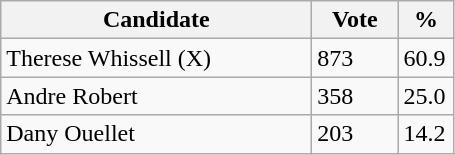<table class="wikitable">
<tr>
<th bgcolor="#DDDDFF" width="200px">Candidate</th>
<th bgcolor="#DDDDFF" width="50px">Vote</th>
<th bgcolor="#DDDDFF" width="30px">%</th>
</tr>
<tr>
<td>Therese Whissell (X)</td>
<td>873</td>
<td>60.9</td>
</tr>
<tr>
<td>Andre Robert</td>
<td>358</td>
<td>25.0</td>
</tr>
<tr>
<td>Dany Ouellet</td>
<td>203</td>
<td>14.2</td>
</tr>
</table>
